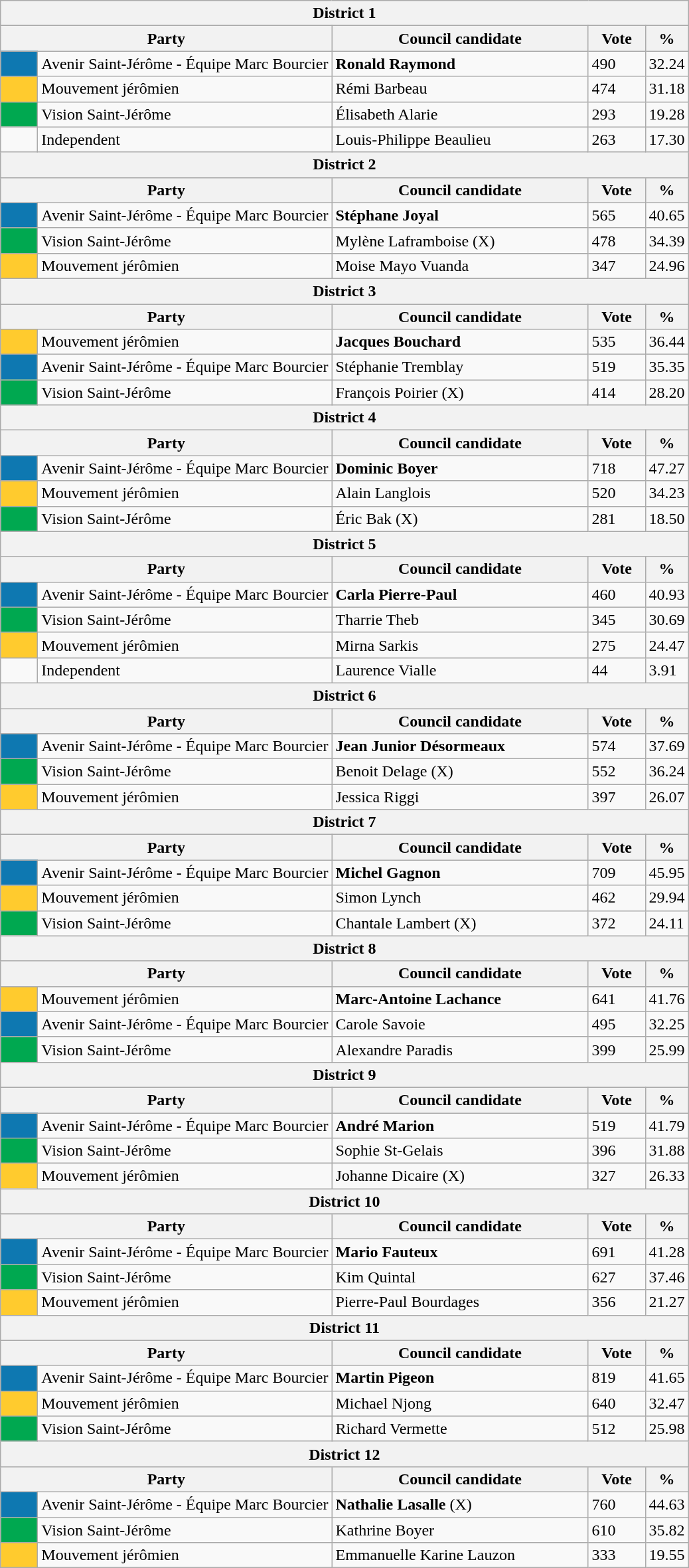<table class="wikitable">
<tr>
<th colspan="5">District 1</th>
</tr>
<tr>
<th bgcolor="#DDDDFF" width="230px" colspan="2">Party</th>
<th bgcolor="#DDDDFF" width="250px">Council candidate</th>
<th bgcolor="#DDDDFF" width="50px">Vote</th>
<th bgcolor="#DDDDFF" width="30px">%</th>
</tr>
<tr>
<td bgcolor=#0e78b1 width="30px"> </td>
<td>Avenir Saint-Jérôme - Équipe Marc Bourcier</td>
<td><strong>Ronald Raymond</strong></td>
<td>490</td>
<td>32.24</td>
</tr>
<tr>
<td bgcolor=#ffcb2e width="30px"> </td>
<td>Mouvement jérômien</td>
<td>Rémi Barbeau</td>
<td>474</td>
<td>31.18</td>
</tr>
<tr>
<td bgcolor=#00A850 width="30px"> </td>
<td>Vision Saint-Jérôme</td>
<td>Élisabeth Alarie</td>
<td>293</td>
<td>19.28</td>
</tr>
<tr>
<td> </td>
<td>Independent</td>
<td>Louis-Philippe Beaulieu</td>
<td>263</td>
<td>17.30</td>
</tr>
<tr>
<th colspan="5">District 2</th>
</tr>
<tr>
<th bgcolor="#DDDDFF" width="230px" colspan="2">Party</th>
<th bgcolor="#DDDDFF" width="250px">Council candidate</th>
<th bgcolor="#DDDDFF" width="50px">Vote</th>
<th bgcolor="#DDDDFF" width="30px">%</th>
</tr>
<tr>
<td bgcolor=#0e78b1 width="30px"> </td>
<td>Avenir Saint-Jérôme - Équipe Marc Bourcier</td>
<td><strong>Stéphane Joyal</strong></td>
<td>565</td>
<td>40.65</td>
</tr>
<tr>
<td bgcolor=#00A850 width="30px"> </td>
<td>Vision Saint-Jérôme</td>
<td>Mylène Laframboise (X)</td>
<td>478</td>
<td>34.39</td>
</tr>
<tr>
<td bgcolor=#ffcb2e width="30px"> </td>
<td>Mouvement jérômien</td>
<td>Moise Mayo Vuanda</td>
<td>347</td>
<td>24.96</td>
</tr>
<tr>
<th colspan="5">District 3</th>
</tr>
<tr>
<th bgcolor="#DDDDFF" width="230px" colspan="2">Party</th>
<th bgcolor="#DDDDFF" width="250px">Council candidate</th>
<th bgcolor="#DDDDFF" width="50px">Vote</th>
<th bgcolor="#DDDDFF" width="30px">%</th>
</tr>
<tr>
<td bgcolor=#ffcb2e width="30px"> </td>
<td>Mouvement jérômien</td>
<td><strong>Jacques Bouchard</strong></td>
<td>535</td>
<td>36.44</td>
</tr>
<tr>
<td bgcolor=#0e78b1 width="30px"> </td>
<td>Avenir Saint-Jérôme - Équipe Marc Bourcier</td>
<td>Stéphanie Tremblay</td>
<td>519</td>
<td>35.35</td>
</tr>
<tr>
<td bgcolor=#00A850 width="30px"> </td>
<td>Vision Saint-Jérôme</td>
<td>François Poirier (X)</td>
<td>414</td>
<td>28.20</td>
</tr>
<tr>
<th colspan="5">District 4</th>
</tr>
<tr>
<th bgcolor="#DDDDFF" width="230px" colspan="2">Party</th>
<th bgcolor="#DDDDFF" width="250px">Council candidate</th>
<th bgcolor="#DDDDFF" width="50px">Vote</th>
<th bgcolor="#DDDDFF" width="30px">%</th>
</tr>
<tr>
<td bgcolor=#0e78b1 width="30px"> </td>
<td>Avenir Saint-Jérôme - Équipe Marc Bourcier</td>
<td><strong>Dominic Boyer</strong></td>
<td>718</td>
<td>47.27</td>
</tr>
<tr>
<td bgcolor=#ffcb2e width="30px"> </td>
<td>Mouvement jérômien</td>
<td>Alain Langlois</td>
<td>520</td>
<td>34.23</td>
</tr>
<tr>
<td bgcolor=#00A850 width="30px"> </td>
<td>Vision Saint-Jérôme</td>
<td>Éric Bak (X)</td>
<td>281</td>
<td>18.50</td>
</tr>
<tr>
<th colspan="5">District 5</th>
</tr>
<tr>
<th bgcolor="#DDDDFF" width="230px" colspan="2">Party</th>
<th bgcolor="#DDDDFF" width="250px">Council candidate</th>
<th bgcolor="#DDDDFF" width="50px">Vote</th>
<th bgcolor="#DDDDFF" width="30px">%</th>
</tr>
<tr>
<td bgcolor=#0e78b1 width="30px"> </td>
<td>Avenir Saint-Jérôme - Équipe Marc Bourcier</td>
<td><strong>Carla Pierre-Paul</strong></td>
<td>460</td>
<td>40.93</td>
</tr>
<tr>
<td bgcolor=#00A850 width="30px"> </td>
<td>Vision Saint-Jérôme</td>
<td>Tharrie Theb</td>
<td>345</td>
<td>30.69</td>
</tr>
<tr>
<td bgcolor=#ffcb2e width="30px"> </td>
<td>Mouvement jérômien</td>
<td>Mirna Sarkis</td>
<td>275</td>
<td>24.47</td>
</tr>
<tr>
<td> </td>
<td>Independent</td>
<td>Laurence Vialle</td>
<td>44</td>
<td>3.91</td>
</tr>
<tr>
<th colspan="5">District 6</th>
</tr>
<tr>
<th bgcolor="#DDDDFF" width="230px" colspan="2">Party</th>
<th bgcolor="#DDDDFF" width="250px">Council candidate</th>
<th bgcolor="#DDDDFF" width="50px">Vote</th>
<th bgcolor="#DDDDFF" width="30px">%</th>
</tr>
<tr>
<td bgcolor=#0e78b1 width="30px"> </td>
<td>Avenir Saint-Jérôme - Équipe Marc Bourcier</td>
<td><strong>Jean Junior Désormeaux</strong></td>
<td>574</td>
<td>37.69</td>
</tr>
<tr>
<td bgcolor=#00A850 width="30px"> </td>
<td>Vision Saint-Jérôme</td>
<td>Benoit Delage (X)</td>
<td>552</td>
<td>36.24</td>
</tr>
<tr>
<td bgcolor=#ffcb2e width="30px"> </td>
<td>Mouvement jérômien</td>
<td>Jessica Riggi</td>
<td>397</td>
<td>26.07</td>
</tr>
<tr>
<th colspan="5">District 7</th>
</tr>
<tr>
<th bgcolor="#DDDDFF" width="230px" colspan="2">Party</th>
<th bgcolor="#DDDDFF" width="250px">Council candidate</th>
<th bgcolor="#DDDDFF" width="50px">Vote</th>
<th bgcolor="#DDDDFF" width="30px">%</th>
</tr>
<tr>
<td bgcolor=#0e78b1 width="30px"> </td>
<td>Avenir Saint-Jérôme - Équipe Marc Bourcier</td>
<td><strong>Michel Gagnon</strong></td>
<td>709</td>
<td>45.95</td>
</tr>
<tr>
<td bgcolor=#ffcb2e width="30px"> </td>
<td>Mouvement jérômien</td>
<td>Simon Lynch</td>
<td>462</td>
<td>29.94</td>
</tr>
<tr>
<td bgcolor=#00A850 width="30px"> </td>
<td>Vision Saint-Jérôme</td>
<td>Chantale Lambert (X)</td>
<td>372</td>
<td>24.11</td>
</tr>
<tr>
<th colspan="5">District 8</th>
</tr>
<tr>
<th bgcolor="#DDDDFF" width="230px" colspan="2">Party</th>
<th bgcolor="#DDDDFF" width="250px">Council candidate</th>
<th bgcolor="#DDDDFF" width="50px">Vote</th>
<th bgcolor="#DDDDFF" width="30px">%</th>
</tr>
<tr>
<td bgcolor=#ffcb2e width="30px"> </td>
<td>Mouvement jérômien</td>
<td><strong>Marc-Antoine Lachance</strong></td>
<td>641</td>
<td>41.76</td>
</tr>
<tr>
<td bgcolor=#0e78b1 width="30px"> </td>
<td>Avenir Saint-Jérôme - Équipe Marc Bourcier</td>
<td>Carole Savoie</td>
<td>495</td>
<td>32.25</td>
</tr>
<tr>
<td bgcolor=#00A850 width="30px"> </td>
<td>Vision Saint-Jérôme</td>
<td>Alexandre Paradis</td>
<td>399</td>
<td>25.99</td>
</tr>
<tr>
<th colspan="5">District 9</th>
</tr>
<tr>
<th bgcolor="#DDDDFF" width="230px" colspan="2">Party</th>
<th bgcolor="#DDDDFF" width="250px">Council candidate</th>
<th bgcolor="#DDDDFF" width="50px">Vote</th>
<th bgcolor="#DDDDFF" width="30px">%</th>
</tr>
<tr>
<td bgcolor=#0e78b1 width="30px"> </td>
<td>Avenir Saint-Jérôme - Équipe Marc Bourcier</td>
<td><strong>André Marion</strong></td>
<td>519</td>
<td>41.79</td>
</tr>
<tr>
<td bgcolor=#00A850 width="30px"> </td>
<td>Vision Saint-Jérôme</td>
<td>Sophie St-Gelais</td>
<td>396</td>
<td>31.88</td>
</tr>
<tr>
<td bgcolor=#ffcb2e width="30px"> </td>
<td>Mouvement jérômien</td>
<td>Johanne Dicaire  (X)</td>
<td>327</td>
<td>26.33</td>
</tr>
<tr>
<th colspan="5">District 10</th>
</tr>
<tr>
<th bgcolor="#DDDDFF" width="230px" colspan="2">Party</th>
<th bgcolor="#DDDDFF" width="250px">Council candidate</th>
<th bgcolor="#DDDDFF" width="50px">Vote</th>
<th bgcolor="#DDDDFF" width="30px">%</th>
</tr>
<tr>
<td bgcolor=#0e78b1 width="30px"> </td>
<td>Avenir Saint-Jérôme - Équipe Marc Bourcier</td>
<td><strong>Mario Fauteux</strong></td>
<td>691</td>
<td>41.28</td>
</tr>
<tr>
<td bgcolor=#00A850 width="30px"> </td>
<td>Vision Saint-Jérôme</td>
<td>Kim Quintal</td>
<td>627</td>
<td>37.46</td>
</tr>
<tr>
<td bgcolor=#ffcb2e width="30px"> </td>
<td>Mouvement jérômien</td>
<td>Pierre-Paul Bourdages</td>
<td>356</td>
<td>21.27</td>
</tr>
<tr>
<th colspan="5">District 11</th>
</tr>
<tr>
<th bgcolor="#DDDDFF" width="230px" colspan="2">Party</th>
<th bgcolor="#DDDDFF" width="250px">Council candidate</th>
<th bgcolor="#DDDDFF" width="50px">Vote</th>
<th bgcolor="#DDDDFF" width="30px">%</th>
</tr>
<tr>
<td bgcolor=#0e78b1 width="30px"> </td>
<td>Avenir Saint-Jérôme - Équipe Marc Bourcier</td>
<td><strong>Martin Pigeon</strong></td>
<td>819</td>
<td>41.65</td>
</tr>
<tr>
<td bgcolor=#ffcb2e width="30px"> </td>
<td>Mouvement jérômien</td>
<td>Michael Njong</td>
<td>640</td>
<td>32.47</td>
</tr>
<tr>
<td bgcolor=#00A850 width="30px"> </td>
<td>Vision Saint-Jérôme</td>
<td>Richard Vermette</td>
<td>512</td>
<td>25.98</td>
</tr>
<tr>
<th colspan="5">District 12</th>
</tr>
<tr>
<th bgcolor="#DDDDFF" width="230px" colspan="2">Party</th>
<th bgcolor="#DDDDFF" width="250px">Council candidate</th>
<th bgcolor="#DDDDFF" width="50px">Vote</th>
<th bgcolor="#DDDDFF" width="30px">%</th>
</tr>
<tr>
<td bgcolor=#0e78b1 width="30px"> </td>
<td>Avenir Saint-Jérôme - Équipe Marc Bourcier</td>
<td><strong>Nathalie Lasalle</strong> (X)</td>
<td>760</td>
<td>44.63</td>
</tr>
<tr>
<td bgcolor=#00A850 width="30px"> </td>
<td>Vision Saint-Jérôme</td>
<td>Kathrine Boyer</td>
<td>610</td>
<td>35.82</td>
</tr>
<tr>
<td bgcolor=#ffcb2e width="30px"> </td>
<td>Mouvement jérômien</td>
<td>Emmanuelle Karine Lauzon</td>
<td>333</td>
<td>19.55</td>
</tr>
</table>
